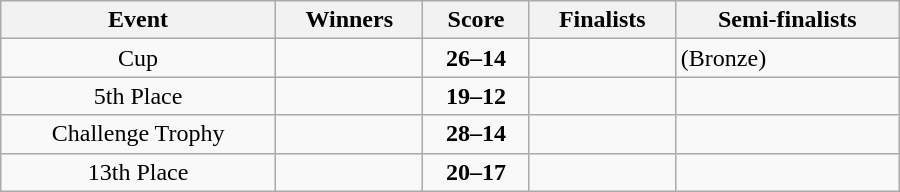<table class="wikitable" width=600 style="text-align: center">
<tr>
<th>Event</th>
<th>Winners</th>
<th>Score</th>
<th>Finalists</th>
<th>Semi-finalists</th>
</tr>
<tr>
<td>Cup</td>
<td align=left><strong></strong></td>
<td><strong>26–14</strong></td>
<td align=left></td>
<td align=left> (Bronze)<br></td>
</tr>
<tr>
<td>5th Place</td>
<td align=left><strong></strong></td>
<td><strong>19–12</strong></td>
<td align=left></td>
<td align=left><br></td>
</tr>
<tr>
<td>Challenge Trophy</td>
<td align=left><strong></strong></td>
<td><strong>28–14</strong></td>
<td align=left></td>
<td align=left><br></td>
</tr>
<tr>
<td>13th Place</td>
<td align=left><strong></strong></td>
<td><strong>20–17</strong></td>
<td align=left></td>
<td align=left><br></td>
</tr>
</table>
